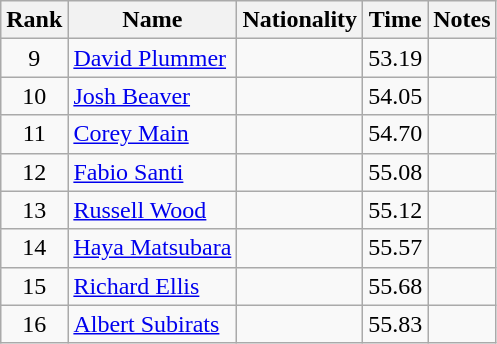<table class="wikitable sortable" style="text-align:center">
<tr>
<th>Rank</th>
<th>Name</th>
<th>Nationality</th>
<th>Time</th>
<th>Notes</th>
</tr>
<tr>
<td>9</td>
<td align=left><a href='#'>David Plummer</a></td>
<td align=left></td>
<td>53.19</td>
<td></td>
</tr>
<tr>
<td>10</td>
<td align=left><a href='#'>Josh Beaver</a></td>
<td align=left></td>
<td>54.05</td>
<td></td>
</tr>
<tr>
<td>11</td>
<td align=left><a href='#'>Corey Main</a></td>
<td align=left></td>
<td>54.70</td>
<td></td>
</tr>
<tr>
<td>12</td>
<td align=left><a href='#'>Fabio Santi</a></td>
<td align=left></td>
<td>55.08</td>
<td></td>
</tr>
<tr>
<td>13</td>
<td align=left><a href='#'>Russell Wood</a></td>
<td align=left></td>
<td>55.12</td>
<td></td>
</tr>
<tr>
<td>14</td>
<td align=left><a href='#'>Haya Matsubara</a></td>
<td align=left></td>
<td>55.57</td>
<td></td>
</tr>
<tr>
<td>15</td>
<td align=left><a href='#'>Richard Ellis</a></td>
<td align=left></td>
<td>55.68</td>
<td></td>
</tr>
<tr>
<td>16</td>
<td align=left><a href='#'>Albert Subirats</a></td>
<td align=left></td>
<td>55.83</td>
<td></td>
</tr>
</table>
